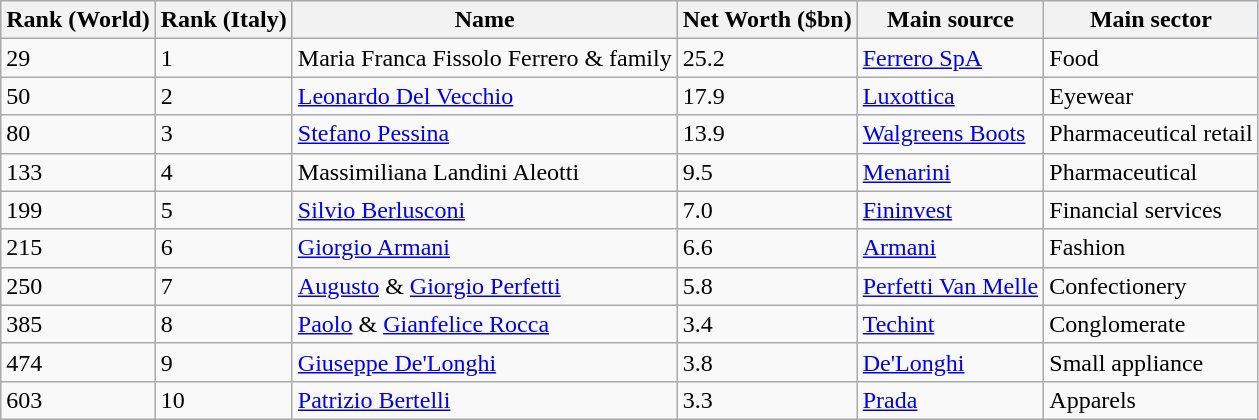<table class="wikitable">
<tr style="background:#d1e4fd;">
<th>Rank (World)</th>
<th>Rank (Italy)</th>
<th>Name</th>
<th>Net Worth ($bn)</th>
<th>Main source</th>
<th>Main sector</th>
</tr>
<tr>
<td>29</td>
<td>1</td>
<td>Maria Franca Fissolo Ferrero & family</td>
<td>25.2</td>
<td><a href='#'>Ferrero SpA</a></td>
<td>Food</td>
</tr>
<tr>
<td>50</td>
<td>2</td>
<td><a href='#'>Leonardo Del Vecchio</a></td>
<td>17.9</td>
<td><a href='#'>Luxottica</a></td>
<td>Eyewear</td>
</tr>
<tr>
<td>80</td>
<td>3</td>
<td><a href='#'>Stefano Pessina</a></td>
<td>13.9</td>
<td><a href='#'>Walgreens Boots</a></td>
<td>Pharmaceutical retail</td>
</tr>
<tr>
<td>133</td>
<td>4</td>
<td>Massimiliana Landini Aleotti</td>
<td>9.5</td>
<td><a href='#'>Menarini</a></td>
<td>Pharmaceutical</td>
</tr>
<tr>
<td>199</td>
<td>5</td>
<td><a href='#'>Silvio Berlusconi</a></td>
<td>7.0</td>
<td><a href='#'>Fininvest</a></td>
<td>Financial services</td>
</tr>
<tr>
<td>215</td>
<td>6</td>
<td><a href='#'>Giorgio Armani</a></td>
<td>6.6</td>
<td><a href='#'>Armani</a></td>
<td>Fashion</td>
</tr>
<tr>
<td>250</td>
<td>7</td>
<td><a href='#'>Augusto</a> & <a href='#'>Giorgio Perfetti</a></td>
<td>5.8</td>
<td><a href='#'>Perfetti Van Melle</a></td>
<td>Confectionery</td>
</tr>
<tr>
<td>385</td>
<td>8</td>
<td><a href='#'>Paolo</a> & <a href='#'>Gianfelice Rocca</a></td>
<td>3.4</td>
<td><a href='#'>Techint</a></td>
<td>Conglomerate</td>
</tr>
<tr>
<td>474</td>
<td>9</td>
<td><a href='#'>Giuseppe De'Longhi</a></td>
<td>3.8</td>
<td><a href='#'>De'Longhi</a></td>
<td>Small appliance</td>
</tr>
<tr>
<td>603</td>
<td>10</td>
<td><a href='#'>Patrizio Bertelli</a></td>
<td>3.3</td>
<td><a href='#'>Prada</a></td>
<td>Apparels</td>
</tr>
</table>
